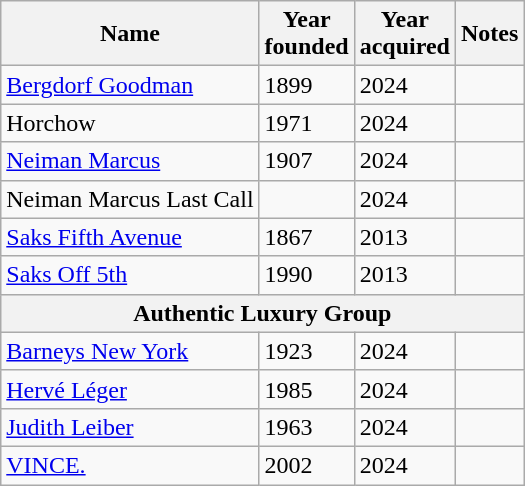<table class="wikitable sortable">
<tr>
<th>Name</th>
<th>Year<br>founded</th>
<th>Year<br>acquired</th>
<th class="unsortable">Notes</th>
</tr>
<tr>
<td><a href='#'>Bergdorf Goodman</a></td>
<td>1899</td>
<td>2024</td>
<td></td>
</tr>
<tr>
<td>Horchow</td>
<td>1971</td>
<td>2024</td>
<td></td>
</tr>
<tr>
<td><a href='#'>Neiman Marcus</a></td>
<td>1907</td>
<td>2024</td>
<td></td>
</tr>
<tr>
<td>Neiman Marcus Last Call</td>
<td></td>
<td>2024</td>
<td></td>
</tr>
<tr>
<td><a href='#'>Saks Fifth Avenue</a></td>
<td>1867</td>
<td>2013</td>
<td></td>
</tr>
<tr>
<td><a href='#'>Saks Off 5th</a></td>
<td>1990</td>
<td>2013</td>
<td></td>
</tr>
<tr>
<th colspan="4">Authentic Luxury Group</th>
</tr>
<tr>
<td><a href='#'>Barneys New York</a></td>
<td>1923</td>
<td>2024</td>
<td></td>
</tr>
<tr>
<td><a href='#'>Hervé Léger</a></td>
<td>1985</td>
<td>2024</td>
<td></td>
</tr>
<tr>
<td><a href='#'>Judith Leiber</a></td>
<td>1963</td>
<td>2024</td>
<td></td>
</tr>
<tr>
<td><a href='#'>VINCE.</a></td>
<td>2002</td>
<td>2024</td>
<td></td>
</tr>
</table>
